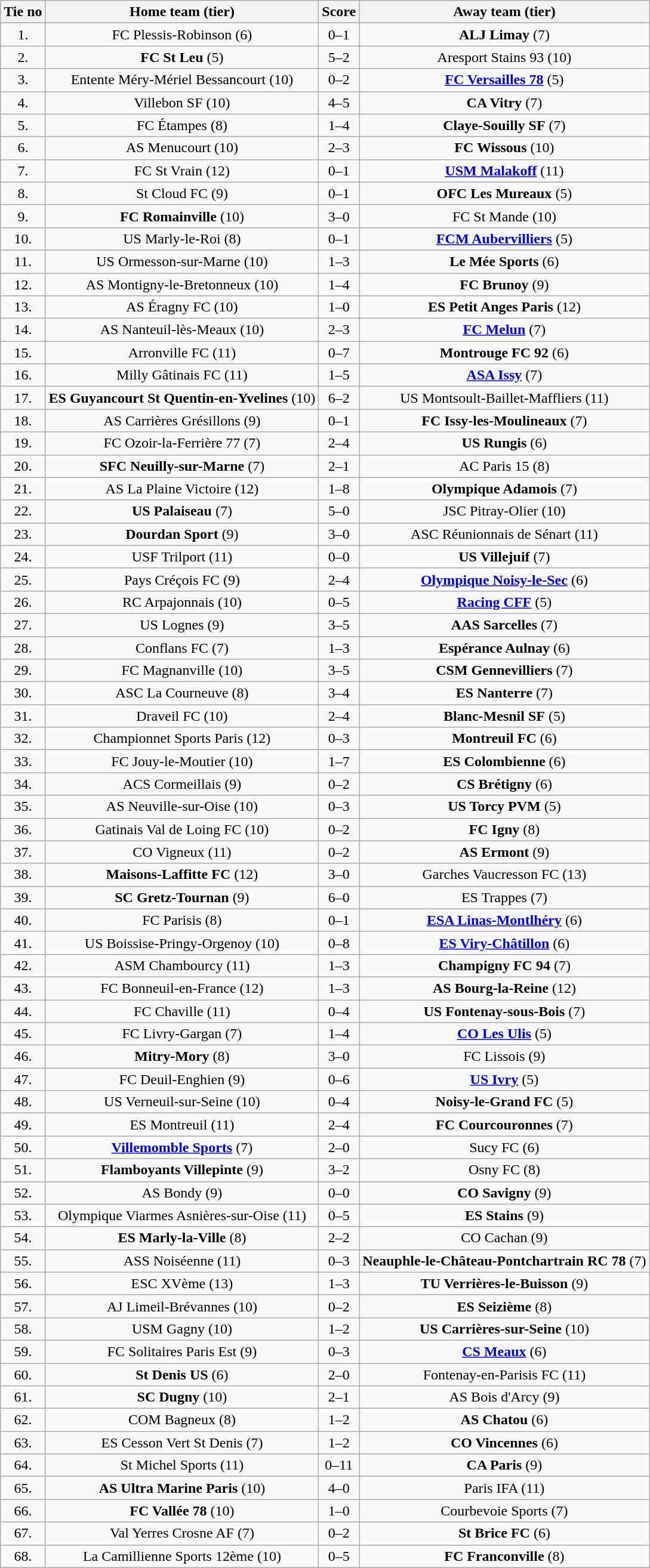<table class="wikitable" style="text-align: center">
<tr>
<th>Tie no</th>
<th>Home team (tier)</th>
<th>Score</th>
<th>Away team (tier)</th>
</tr>
<tr>
<td>1.</td>
<td>FC Plessis-Robinson (6)</td>
<td>0–1</td>
<td><strong>ALJ Limay</strong> (7)</td>
</tr>
<tr>
<td>2.</td>
<td><strong>FC St Leu</strong> (5)</td>
<td>5–2</td>
<td>Aresport Stains 93 (10)</td>
</tr>
<tr>
<td>3.</td>
<td>Entente Méry-Mériel Bessancourt (10)</td>
<td>0–2</td>
<td><strong><a href='#'>FC Versailles 78</a></strong> (5)</td>
</tr>
<tr>
<td>4.</td>
<td>Villebon SF (10)</td>
<td>4–5 </td>
<td><strong>CA Vitry</strong> (7)</td>
</tr>
<tr>
<td>5.</td>
<td>FC Étampes (8)</td>
<td>1–4</td>
<td><strong>Claye-Souilly SF</strong> (7)</td>
</tr>
<tr>
<td>6.</td>
<td>AS Menucourt (10)</td>
<td>2–3</td>
<td><strong>FC Wissous</strong> (10)</td>
</tr>
<tr>
<td>7.</td>
<td>FC St Vrain (12)</td>
<td>0–1</td>
<td><strong><a href='#'>USM Malakoff</a></strong> (11)</td>
</tr>
<tr>
<td>8.</td>
<td>St Cloud FC (9)</td>
<td>0–1</td>
<td><strong>OFC Les Mureaux</strong> (5)</td>
</tr>
<tr>
<td>9.</td>
<td><strong>FC Romainville</strong> (10)</td>
<td>3–0</td>
<td>FC St Mande (10)</td>
</tr>
<tr>
<td>10.</td>
<td>US Marly-le-Roi (8)</td>
<td>0–1</td>
<td><strong><a href='#'>FCM Aubervilliers</a></strong> (5)</td>
</tr>
<tr>
<td>11.</td>
<td>US Ormesson-sur-Marne (10)</td>
<td>1–3</td>
<td><strong>Le Mée Sports</strong> (6)</td>
</tr>
<tr>
<td>12.</td>
<td>AS Montigny-le-Bretonneux (10)</td>
<td>1–4</td>
<td><strong>FC Brunoy</strong> (9)</td>
</tr>
<tr>
<td>13.</td>
<td>AS Éragny FC (10)</td>
<td>1–0</td>
<td><strong>ES Petit Anges Paris</strong> (12)</td>
</tr>
<tr>
<td>14.</td>
<td>AS Nanteuil-lès-Meaux (10)</td>
<td>2–3 </td>
<td><strong><a href='#'>FC Melun</a></strong> (7)</td>
</tr>
<tr>
<td>15.</td>
<td>Arronville FC (11)</td>
<td>0–7</td>
<td><strong>Montrouge FC 92</strong> (6)</td>
</tr>
<tr>
<td>16.</td>
<td>Milly Gâtinais FC (11)</td>
<td>1–5</td>
<td><strong><a href='#'>ASA Issy</a></strong> (7)</td>
</tr>
<tr>
<td>17.</td>
<td><strong>ES Guyancourt St Quentin-en-Yvelines</strong> (10)</td>
<td>6–2</td>
<td>US Montsoult-Baillet-Maffliers (11)</td>
</tr>
<tr>
<td>18.</td>
<td>AS Carrières Grésillons (9)</td>
<td>0–1</td>
<td><strong>FC Issy-les-Moulineaux</strong> (7)</td>
</tr>
<tr>
<td>19.</td>
<td>FC Ozoir-la-Ferrière 77 (7)</td>
<td>2–4</td>
<td><strong>US Rungis</strong> (6)</td>
</tr>
<tr>
<td>20.</td>
<td><strong>SFC Neuilly-sur-Marne</strong> (7)</td>
<td>2–1</td>
<td>AC Paris 15 (8)</td>
</tr>
<tr>
<td>21.</td>
<td>AS La Plaine Victoire (12)</td>
<td>1–8</td>
<td><strong>Olympique Adamois</strong> (7)</td>
</tr>
<tr>
<td>22.</td>
<td><strong>US Palaiseau</strong> (7)</td>
<td>5–0</td>
<td>JSC Pitray-Olier (10)</td>
</tr>
<tr>
<td>23.</td>
<td><strong>Dourdan Sport</strong> (9)</td>
<td>3–0</td>
<td>ASC Réunionnais de Sénart (11)</td>
</tr>
<tr>
<td>24.</td>
<td>USF Trilport (11)</td>
<td>0–0 </td>
<td><strong>US Villejuif</strong> (7)</td>
</tr>
<tr>
<td>25.</td>
<td>Pays Créçois FC (9)</td>
<td>2–4 </td>
<td><strong><a href='#'>Olympique Noisy-le-Sec</a></strong> (6)</td>
</tr>
<tr>
<td>26.</td>
<td>RC Arpajonnais (10)</td>
<td>0–5</td>
<td><strong><a href='#'>Racing CFF</a></strong> (5)</td>
</tr>
<tr>
<td>27.</td>
<td>US Lognes (9)</td>
<td>3–5</td>
<td><strong>AAS Sarcelles</strong> (7)</td>
</tr>
<tr>
<td>28.</td>
<td>Conflans FC (7)</td>
<td>1–3 </td>
<td><strong>Espérance Aulnay</strong> (6)</td>
</tr>
<tr>
<td>29.</td>
<td>FC Magnanville (10)</td>
<td>3–5</td>
<td><strong>CSM Gennevilliers</strong> (7)</td>
</tr>
<tr>
<td>30.</td>
<td>ASC La Courneuve (8)</td>
<td>3–4 </td>
<td><strong>ES Nanterre</strong> (7)</td>
</tr>
<tr>
<td>31.</td>
<td>Draveil FC (10)</td>
<td>2–4</td>
<td><strong>Blanc-Mesnil SF</strong> (5)</td>
</tr>
<tr>
<td>32.</td>
<td>Championnet Sports Paris (12)</td>
<td>0–3</td>
<td><strong>Montreuil FC</strong> (6)</td>
</tr>
<tr>
<td>33.</td>
<td>FC Jouy-le-Moutier (10)</td>
<td>1–7</td>
<td><strong>ES Colombienne</strong> (6)</td>
</tr>
<tr>
<td>34.</td>
<td>ACS Cormeillais (9)</td>
<td>0–2 </td>
<td><strong>CS Brétigny</strong> (6)</td>
</tr>
<tr>
<td>35.</td>
<td>AS Neuville-sur-Oise (10)</td>
<td>0–3 </td>
<td><strong>US Torcy PVM</strong> (5)</td>
</tr>
<tr>
<td>36.</td>
<td>Gatinais Val de Loing FC (10)</td>
<td>0–2 </td>
<td><strong>FC Igny</strong> (8)</td>
</tr>
<tr>
<td>37.</td>
<td>CO Vigneux (11)</td>
<td>0–2</td>
<td><strong>AS Ermont</strong> (9)</td>
</tr>
<tr>
<td>38.</td>
<td><strong>Maisons-Laffitte FC</strong> (12)</td>
<td>3–0</td>
<td>Garches Vaucresson FC (13)</td>
</tr>
<tr>
<td>39.</td>
<td><strong>SC Gretz-Tournan</strong> (9)</td>
<td>6–0</td>
<td>ES Trappes (7)</td>
</tr>
<tr>
<td>40.</td>
<td>FC Parisis (8)</td>
<td>0–1</td>
<td><strong><a href='#'>ESA Linas-Montlhéry</a></strong> (6)</td>
</tr>
<tr>
<td>41.</td>
<td>US Boissise-Pringy-Orgenoy (10)</td>
<td>0–8</td>
<td><strong><a href='#'>ES Viry-Châtillon</a></strong> (6)</td>
</tr>
<tr>
<td>42.</td>
<td>ASM Chambourcy (11)</td>
<td>1–3</td>
<td><strong>Champigny FC 94</strong> (7)</td>
</tr>
<tr>
<td>43.</td>
<td>FC Bonneuil-en-France (12)</td>
<td>1–3</td>
<td><strong>AS Bourg-la-Reine</strong> (12)</td>
</tr>
<tr>
<td>44.</td>
<td>FC Chaville (11)</td>
<td>0–4</td>
<td><strong>US Fontenay-sous-Bois</strong> (7)</td>
</tr>
<tr>
<td>45.</td>
<td>FC Livry-Gargan (7)</td>
<td>1–4</td>
<td><strong><a href='#'>CO Les Ulis</a></strong> (5)</td>
</tr>
<tr>
<td>46.</td>
<td><strong>Mitry-Mory</strong> (8)</td>
<td>3–0</td>
<td>FC Lissois (9)</td>
</tr>
<tr>
<td>47.</td>
<td>FC Deuil-Enghien (9)</td>
<td>0–6</td>
<td><strong><a href='#'>US Ivry</a></strong> (5)</td>
</tr>
<tr>
<td>48.</td>
<td>US Verneuil-sur-Seine (10)</td>
<td>0–4</td>
<td><strong>Noisy-le-Grand FC</strong> (5)</td>
</tr>
<tr>
<td>49.</td>
<td>ES Montreuil (11)</td>
<td>2–4</td>
<td><strong>FC Courcouronnes</strong> (7)</td>
</tr>
<tr>
<td>50.</td>
<td><strong><a href='#'>Villemomble Sports</a></strong> (7)</td>
<td>2–0</td>
<td>Sucy FC (6)</td>
</tr>
<tr>
<td>51.</td>
<td><strong>Flamboyants Villepinte</strong> (9)</td>
<td>3–2</td>
<td>Osny FC (8)</td>
</tr>
<tr>
<td>52.</td>
<td>AS Bondy (9)</td>
<td>0–0 </td>
<td><strong>CO Savigny</strong> (9)</td>
</tr>
<tr>
<td>53.</td>
<td>Olympique Viarmes Asnières-sur-Oise (11)</td>
<td>0–5</td>
<td><strong>ES Stains</strong> (9)</td>
</tr>
<tr>
<td>54.</td>
<td><strong>ES Marly-la-Ville</strong> (8)</td>
<td>2–2 </td>
<td>CO Cachan (9)</td>
</tr>
<tr>
<td>55.</td>
<td>ASS Noiséenne (11)</td>
<td>0–3</td>
<td><strong>Neauphle-le-Château-Pontchartrain RC 78</strong> (7)</td>
</tr>
<tr>
<td>56.</td>
<td>ESC XVème (13)</td>
<td>1–3</td>
<td><strong>TU Verrières-le-Buisson</strong> (9)</td>
</tr>
<tr>
<td>57.</td>
<td>AJ Limeil-Brévannes (10)</td>
<td>0–2</td>
<td><strong>ES Seizième</strong> (8)</td>
</tr>
<tr>
<td>58.</td>
<td>USM Gagny (10)</td>
<td>1–2</td>
<td><strong>US Carrières-sur-Seine</strong> (10)</td>
</tr>
<tr>
<td>59.</td>
<td>FC Solitaires Paris Est (9)</td>
<td>0–3</td>
<td><strong><a href='#'>CS Meaux</a></strong> (6)</td>
</tr>
<tr>
<td>60.</td>
<td><strong>St Denis US</strong> (6)</td>
<td>2–0 </td>
<td>Fontenay-en-Parisis FC (11)</td>
</tr>
<tr>
<td>61.</td>
<td><strong>SC Dugny</strong> (10)</td>
<td>2–1</td>
<td>AS Bois d'Arcy (9)</td>
</tr>
<tr>
<td>62.</td>
<td>COM Bagneux (8)</td>
<td>1–2</td>
<td><strong>AS Chatou</strong> (6)</td>
</tr>
<tr>
<td>63.</td>
<td>ES Cesson Vert St Denis (7)</td>
<td>1–2</td>
<td><strong>CO Vincennes</strong> (6)</td>
</tr>
<tr>
<td>64.</td>
<td>St Michel Sports (11)</td>
<td>0–11</td>
<td><strong>CA Paris</strong> (9)</td>
</tr>
<tr>
<td>65.</td>
<td><strong>AS Ultra Marine Paris</strong> (10)</td>
<td>4–0</td>
<td>Paris IFA (11)</td>
</tr>
<tr>
<td>66.</td>
<td><strong>FC Vallée 78</strong> (10)</td>
<td>1–0 </td>
<td>Courbevoie Sports (7)</td>
</tr>
<tr>
<td>67.</td>
<td>Val Yerres Crosne AF (7)</td>
<td>0–2</td>
<td><strong>St Brice FC</strong> (6)</td>
</tr>
<tr>
<td>68.</td>
<td>La Camillienne Sports 12ème (10)</td>
<td>0–5</td>
<td><strong>FC Franconville</strong> (8)</td>
</tr>
</table>
